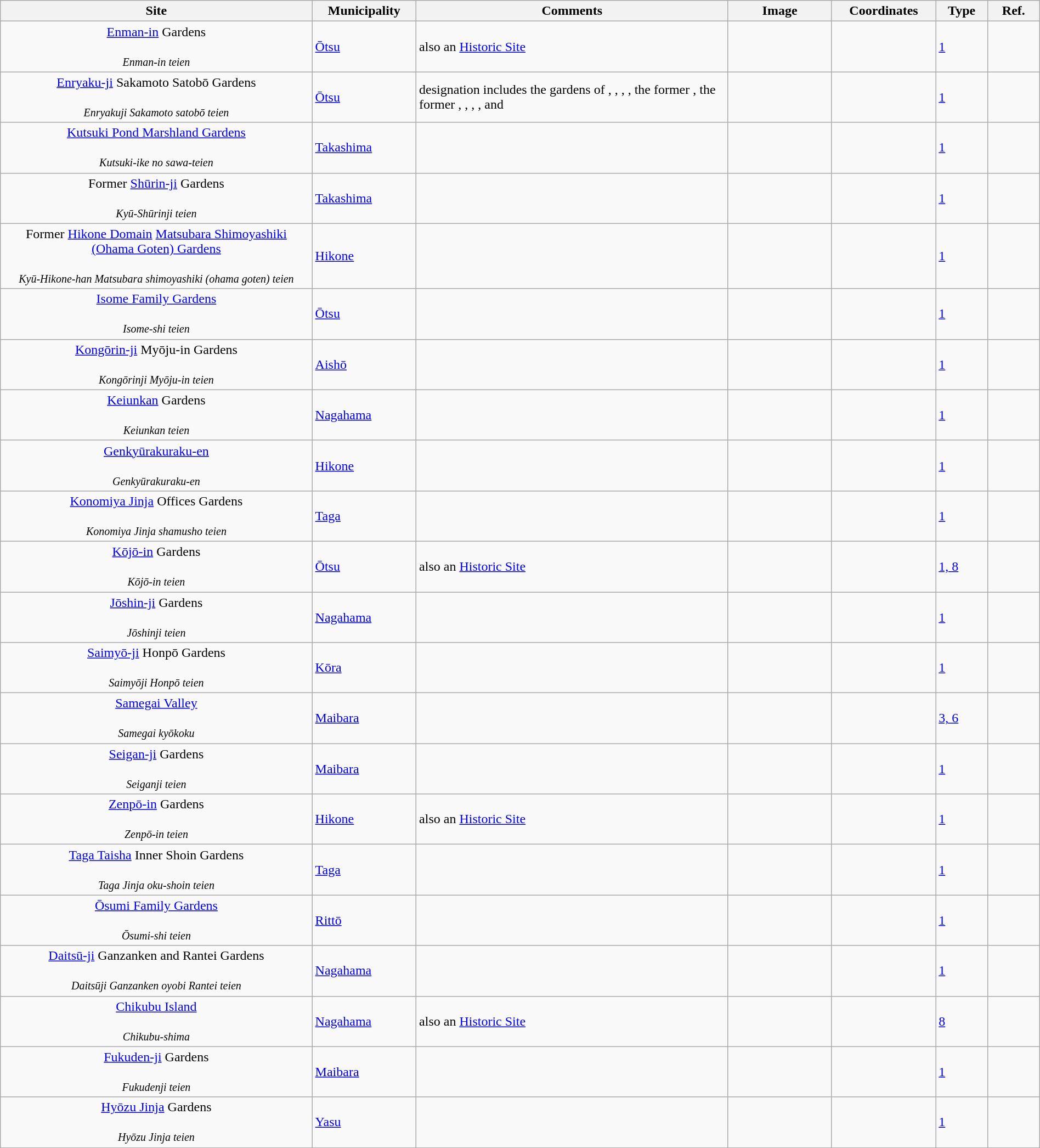<table class="wikitable sortable"  style="width:100%;">
<tr>
<th width="30%" align="left">Site</th>
<th width="10%" align="left">Municipality</th>
<th width="30%" align="left" class="unsortable">Comments</th>
<th width="10%" align="left"  class="unsortable">Image</th>
<th width="10%" align="left" class="unsortable">Coordinates</th>
<th width="5%" align="left">Type</th>
<th width="5%" align="left"  class="unsortable">Ref.</th>
</tr>
<tr>
<td align="center"><a href='#'>Enman-in</a> Gardens<br><br><small><em>Enman-in teien</em></small></td>
<td><a href='#'>Ōtsu</a></td>
<td>also an <a href='#'>Historic Site</a></td>
<td></td>
<td></td>
<td><a href='#'>1</a></td>
<td></td>
</tr>
<tr>
<td align="center"><a href='#'>Enryaku-ji</a> Sakamoto Satobō Gardens<br><br><small><em>Enryakuji Sakamoto satobō teien</em></small></td>
<td><a href='#'>Ōtsu</a></td>
<td>designation includes the gardens of , , , , the former , the former , , , , and </td>
<td></td>
<td></td>
<td><a href='#'>1</a></td>
<td></td>
</tr>
<tr>
<td align="center"><a href='#'>Kutsuki Pond Marshland Gardens</a><br><br><small><em>Kutsuki-ike no sawa-teien</em></small></td>
<td><a href='#'>Takashima</a></td>
<td></td>
<td></td>
<td></td>
<td><a href='#'>1</a></td>
<td></td>
</tr>
<tr>
<td align="center">Former <a href='#'>Shūrin-ji</a> Gardens<br><br><small><em>Kyū-Shūrinji teien</em></small></td>
<td><a href='#'>Takashima</a></td>
<td></td>
<td></td>
<td></td>
<td><a href='#'>1</a></td>
<td></td>
</tr>
<tr>
<td align="center">Former <a href='#'>Hikone Domain</a> <a href='#'>Matsubara Shimoyashiki (Ohama Goten) Gardens</a><br><br><small><em>Kyū-Hikone-han Matsubara shimoyashiki (ohama goten) teien</em></small></td>
<td><a href='#'>Hikone</a></td>
<td></td>
<td></td>
<td></td>
<td><a href='#'>1</a></td>
<td></td>
</tr>
<tr>
<td align="center"><a href='#'>Isome Family Gardens</a><br><br><small><em>Isome-shi teien</em></small></td>
<td><a href='#'>Ōtsu</a></td>
<td></td>
<td></td>
<td></td>
<td><a href='#'>1</a></td>
<td></td>
</tr>
<tr>
<td align="center"><a href='#'>Kongōrin-ji</a> Myōju-in Gardens<br><br><small><em>Kongōrinji Myōju-in teien</em></small></td>
<td><a href='#'>Aishō</a></td>
<td></td>
<td></td>
<td></td>
<td><a href='#'>1</a></td>
<td></td>
</tr>
<tr>
<td align="center"><a href='#'>Keiunkan</a> Gardens<br><br><small><em>Keiunkan teien</em></small></td>
<td><a href='#'>Nagahama</a></td>
<td></td>
<td></td>
<td></td>
<td><a href='#'>1</a></td>
<td></td>
</tr>
<tr>
<td align="center"><a href='#'>Genkyūrakuraku-en</a><br><br><small><em>Genkyūrakuraku-en</em></small></td>
<td><a href='#'>Hikone</a></td>
<td></td>
<td></td>
<td></td>
<td><a href='#'>1</a></td>
<td></td>
</tr>
<tr>
<td align="center"><a href='#'>Konomiya Jinja</a> Offices Gardens<br><br><small><em>Konomiya Jinja shamusho teien</em></small></td>
<td><a href='#'>Taga</a></td>
<td></td>
<td></td>
<td></td>
<td><a href='#'>1</a></td>
<td></td>
</tr>
<tr>
<td align="center"><a href='#'>Kōjō-in</a> Gardens<br><br><small><em>Kōjō-in teien</em></small></td>
<td><a href='#'>Ōtsu</a></td>
<td>also an <a href='#'>Historic Site</a></td>
<td></td>
<td></td>
<td><a href='#'>1, 8</a></td>
<td></td>
</tr>
<tr>
<td align="center"><a href='#'>Jōshin-ji</a> Gardens<br><br><small><em>Jōshinji teien</em></small></td>
<td><a href='#'>Nagahama</a></td>
<td></td>
<td></td>
<td></td>
<td><a href='#'>1</a></td>
<td></td>
</tr>
<tr>
<td align="center"><a href='#'>Saimyō-ji</a> Honpō Gardens<br><br><small><em>Saimyōji Honpō teien</em></small></td>
<td><a href='#'>Kōra</a></td>
<td></td>
<td></td>
<td></td>
<td><a href='#'>1</a></td>
<td></td>
</tr>
<tr>
<td align="center"><a href='#'>Samegai Valley</a><br><br><small><em>Samegai kyōkoku</em></small></td>
<td><a href='#'>Maibara</a></td>
<td></td>
<td></td>
<td></td>
<td><a href='#'>3, 6</a></td>
<td></td>
</tr>
<tr>
<td align="center"><a href='#'>Seigan-ji</a> Gardens<br><br><small><em>Seiganji teien</em></small></td>
<td><a href='#'>Maibara</a></td>
<td></td>
<td></td>
<td></td>
<td><a href='#'>1</a></td>
<td></td>
</tr>
<tr>
<td align="center"><a href='#'>Zenpō-in</a> Gardens<br><br><small><em>Zenpō-in teien</em></small></td>
<td><a href='#'>Hikone</a></td>
<td>also an <a href='#'>Historic Site</a></td>
<td></td>
<td></td>
<td><a href='#'>1</a></td>
<td></td>
</tr>
<tr>
<td align="center"><a href='#'>Taga Taisha</a> Inner Shoin Gardens<br><br><small><em>Taga Jinja oku-shoin teien</em></small></td>
<td><a href='#'>Taga</a></td>
<td></td>
<td></td>
<td></td>
<td><a href='#'>1</a></td>
<td></td>
</tr>
<tr>
<td align="center"><a href='#'>Ōsumi Family Gardens</a><br><br><small><em>Ōsumi-shi teien</em></small></td>
<td><a href='#'>Rittō</a></td>
<td></td>
<td></td>
<td></td>
<td><a href='#'>1</a></td>
<td></td>
</tr>
<tr>
<td align="center"><a href='#'>Daitsū-ji</a> Ganzanken and Rantei Gardens<br><br><small><em>Daitsūji Ganzanken oyobi Rantei teien</em></small></td>
<td><a href='#'>Nagahama</a></td>
<td></td>
<td></td>
<td></td>
<td><a href='#'>1</a></td>
<td></td>
</tr>
<tr>
<td align="center"><a href='#'>Chikubu Island</a><br><br><small><em>Chikubu-shima</em></small></td>
<td><a href='#'>Nagahama</a></td>
<td>also an <a href='#'>Historic Site</a></td>
<td></td>
<td></td>
<td><a href='#'>8</a></td>
<td></td>
</tr>
<tr>
<td align="center"><a href='#'>Fukuden-ji</a> Gardens<br><br><small><em>Fukudenji teien</em></small></td>
<td><a href='#'>Maibara</a></td>
<td></td>
<td></td>
<td></td>
<td><a href='#'>1</a></td>
<td></td>
</tr>
<tr>
<td align="center"><a href='#'>Hyōzu Jinja</a> Gardens<br><br><small><em>Hyōzu Jinja teien</em></small></td>
<td><a href='#'>Yasu</a></td>
<td></td>
<td></td>
<td></td>
<td><a href='#'>1</a></td>
<td></td>
</tr>
<tr>
</tr>
</table>
